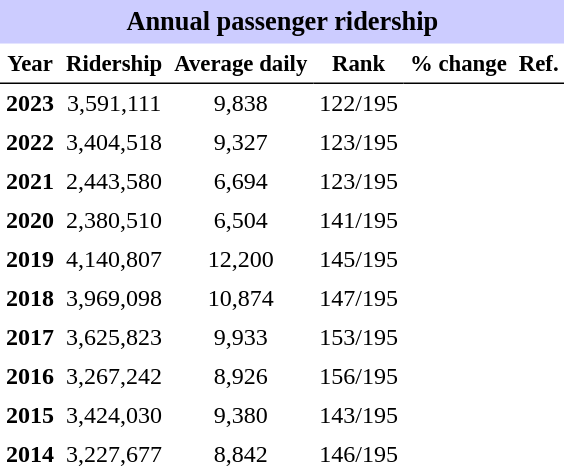<table class="toccolours" cellpadding="4" cellspacing="0" style="text-align:right;">
<tr>
<th colspan="6"  style="background-color:#ccf; background-color:#ccf; font-size:110%; text-align:center;">Annual passenger ridership</th>
</tr>
<tr style="font-size:95%; text-align:center">
<th style="border-bottom:1px solid black">Year</th>
<th style="border-bottom:1px solid black">Ridership</th>
<th style="border-bottom:1px solid black">Average daily</th>
<th style="border-bottom:1px solid black">Rank</th>
<th style="border-bottom:1px solid black">% change</th>
<th style="border-bottom:1px solid black">Ref.</th>
</tr>
<tr style="text-align:center;">
<td><strong>2023</strong></td>
<td>3,591,111</td>
<td>9,838</td>
<td>122/195</td>
<td></td>
<td></td>
</tr>
<tr style="text-align:center;">
<td><strong>2022</strong></td>
<td>3,404,518</td>
<td>9,327</td>
<td>123/195</td>
<td></td>
<td></td>
</tr>
<tr style="text-align:center;">
<td><strong>2021</strong></td>
<td>2,443,580</td>
<td>6,694</td>
<td>123/195</td>
<td></td>
<td></td>
</tr>
<tr style="text-align:center;">
<td><strong>2020</strong></td>
<td>2,380,510</td>
<td>6,504</td>
<td>141/195</td>
<td></td>
<td></td>
</tr>
<tr style="text-align:center;">
<td><strong>2019</strong></td>
<td>4,140,807</td>
<td>12,200</td>
<td>145/195</td>
<td></td>
<td></td>
</tr>
<tr style="text-align:center;">
<td><strong>2018</strong></td>
<td>3,969,098</td>
<td>10,874</td>
<td>147/195</td>
<td></td>
<td></td>
</tr>
<tr style="text-align:center;">
<td><strong>2017</strong></td>
<td>3,625,823</td>
<td>9,933</td>
<td>153/195</td>
<td></td>
<td></td>
</tr>
<tr style="text-align:center;">
<td><strong>2016</strong></td>
<td>3,267,242</td>
<td>8,926</td>
<td>156/195</td>
<td></td>
<td></td>
</tr>
<tr style="text-align:center;">
<td><strong>2015</strong></td>
<td>3,424,030</td>
<td>9,380</td>
<td>143/195</td>
<td></td>
<td></td>
</tr>
<tr style="text-align:center;">
<td><strong>2014</strong></td>
<td>3,227,677</td>
<td>8,842</td>
<td>146/195</td>
<td></td>
<td></td>
</tr>
</table>
